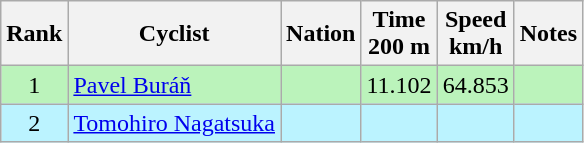<table class="wikitable sortable" style="text-align:center">
<tr>
<th>Rank</th>
<th>Cyclist</th>
<th>Nation</th>
<th>Time<br>200 m</th>
<th>Speed<br>km/h</th>
<th>Notes</th>
</tr>
<tr bgcolor=bbf3bb>
<td>1</td>
<td align=left><a href='#'>Pavel Buráň</a></td>
<td align=left></td>
<td>11.102</td>
<td>64.853</td>
<td></td>
</tr>
<tr bgcolor=bbf3ff>
<td>2</td>
<td align=left><a href='#'>Tomohiro Nagatsuka</a></td>
<td align=left></td>
<td></td>
<td></td>
<td></td>
</tr>
</table>
